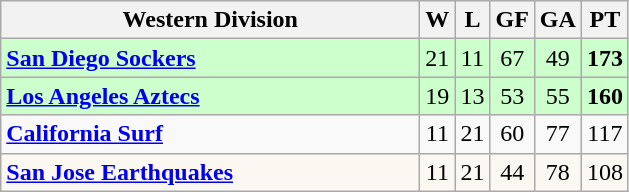<table class="wikitable" style="text-align:center">
<tr>
<th style="width:17em">Western Division</th>
<th>W</th>
<th>L</th>
<th>GF</th>
<th>GA</th>
<th>PT</th>
</tr>
<tr align=center bgcolor=#ccffcc>
<td align=left><strong><a href='#'>San Diego Sockers</a></strong></td>
<td>21</td>
<td>11</td>
<td>67</td>
<td>49</td>
<td><strong>173</strong></td>
</tr>
<tr align=center bgcolor=#ccffcc>
<td align=left><strong><a href='#'>Los Angeles Aztecs</a></strong></td>
<td>19</td>
<td>13</td>
<td>53</td>
<td>55</td>
<td><strong>160</strong></td>
</tr>
<tr align=center>
<td align=left><strong><a href='#'>California Surf</a></strong></td>
<td>11</td>
<td>21</td>
<td>60</td>
<td>77</td>
<td>117</td>
</tr>
<tr align=center bgcolor=#FAF8F0>
<td align=left><strong><a href='#'>San Jose Earthquakes</a></strong></td>
<td>11</td>
<td>21</td>
<td>44</td>
<td>78</td>
<td>108</td>
</tr>
</table>
